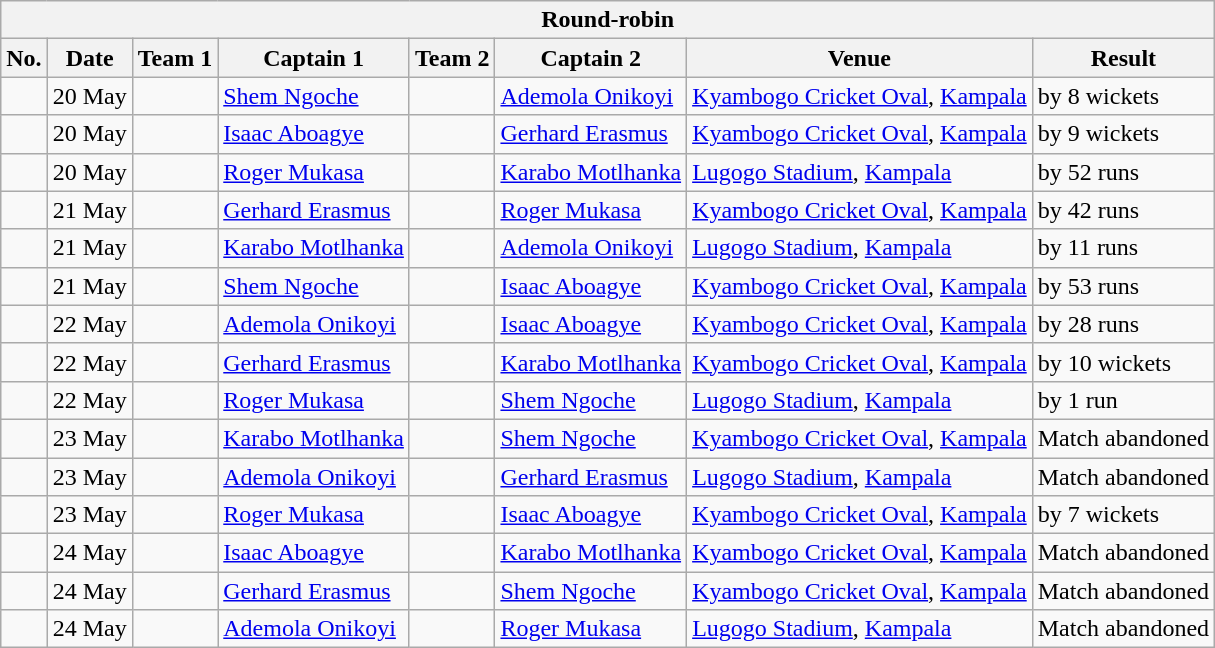<table class="wikitable">
<tr>
<th colspan="8">Round-robin</th>
</tr>
<tr>
<th>No.</th>
<th>Date</th>
<th>Team 1</th>
<th>Captain 1</th>
<th>Team 2</th>
<th>Captain 2</th>
<th>Venue</th>
<th>Result</th>
</tr>
<tr>
<td></td>
<td>20 May</td>
<td></td>
<td><a href='#'>Shem Ngoche</a></td>
<td></td>
<td><a href='#'>Ademola Onikoyi</a></td>
<td><a href='#'>Kyambogo Cricket Oval</a>, <a href='#'>Kampala</a></td>
<td> by 8 wickets</td>
</tr>
<tr>
<td></td>
<td>20 May</td>
<td></td>
<td><a href='#'>Isaac Aboagye</a></td>
<td></td>
<td><a href='#'>Gerhard Erasmus</a></td>
<td><a href='#'>Kyambogo Cricket Oval</a>, <a href='#'>Kampala</a></td>
<td> by 9 wickets</td>
</tr>
<tr>
<td></td>
<td>20 May</td>
<td></td>
<td><a href='#'>Roger Mukasa</a></td>
<td></td>
<td><a href='#'>Karabo Motlhanka</a></td>
<td><a href='#'>Lugogo Stadium</a>, <a href='#'>Kampala</a></td>
<td> by 52 runs</td>
</tr>
<tr>
<td></td>
<td>21 May</td>
<td></td>
<td><a href='#'>Gerhard Erasmus</a></td>
<td></td>
<td><a href='#'>Roger Mukasa</a></td>
<td><a href='#'>Kyambogo Cricket Oval</a>, <a href='#'>Kampala</a></td>
<td> by 42 runs</td>
</tr>
<tr>
<td></td>
<td>21 May</td>
<td></td>
<td><a href='#'>Karabo Motlhanka</a></td>
<td></td>
<td><a href='#'>Ademola Onikoyi</a></td>
<td><a href='#'>Lugogo Stadium</a>, <a href='#'>Kampala</a></td>
<td> by 11 runs</td>
</tr>
<tr>
<td></td>
<td>21 May</td>
<td></td>
<td><a href='#'>Shem Ngoche</a></td>
<td></td>
<td><a href='#'>Isaac Aboagye</a></td>
<td><a href='#'>Kyambogo Cricket Oval</a>, <a href='#'>Kampala</a></td>
<td> by 53 runs</td>
</tr>
<tr>
<td></td>
<td>22 May</td>
<td></td>
<td><a href='#'>Ademola Onikoyi</a></td>
<td></td>
<td><a href='#'>Isaac Aboagye</a></td>
<td><a href='#'>Kyambogo Cricket Oval</a>, <a href='#'>Kampala</a></td>
<td> by 28 runs</td>
</tr>
<tr>
<td></td>
<td>22 May</td>
<td></td>
<td><a href='#'>Gerhard Erasmus</a></td>
<td></td>
<td><a href='#'>Karabo Motlhanka</a></td>
<td><a href='#'>Kyambogo Cricket Oval</a>, <a href='#'>Kampala</a></td>
<td> by 10 wickets</td>
</tr>
<tr>
<td></td>
<td>22 May</td>
<td></td>
<td><a href='#'>Roger Mukasa</a></td>
<td></td>
<td><a href='#'>Shem Ngoche</a></td>
<td><a href='#'>Lugogo Stadium</a>, <a href='#'>Kampala</a></td>
<td> by 1 run</td>
</tr>
<tr>
<td></td>
<td>23 May</td>
<td></td>
<td><a href='#'>Karabo Motlhanka</a></td>
<td></td>
<td><a href='#'>Shem Ngoche</a></td>
<td><a href='#'>Kyambogo Cricket Oval</a>, <a href='#'>Kampala</a></td>
<td>Match abandoned</td>
</tr>
<tr>
<td></td>
<td>23 May</td>
<td></td>
<td><a href='#'>Ademola Onikoyi</a></td>
<td></td>
<td><a href='#'>Gerhard Erasmus</a></td>
<td><a href='#'>Lugogo Stadium</a>, <a href='#'>Kampala</a></td>
<td>Match abandoned</td>
</tr>
<tr>
<td></td>
<td>23 May</td>
<td></td>
<td><a href='#'>Roger Mukasa</a></td>
<td></td>
<td><a href='#'>Isaac Aboagye</a></td>
<td><a href='#'>Kyambogo Cricket Oval</a>, <a href='#'>Kampala</a></td>
<td> by 7 wickets</td>
</tr>
<tr>
<td></td>
<td>24 May</td>
<td></td>
<td><a href='#'>Isaac Aboagye</a></td>
<td></td>
<td><a href='#'>Karabo Motlhanka</a></td>
<td><a href='#'>Kyambogo Cricket Oval</a>, <a href='#'>Kampala</a></td>
<td>Match abandoned</td>
</tr>
<tr>
<td></td>
<td>24 May</td>
<td></td>
<td><a href='#'>Gerhard Erasmus</a></td>
<td></td>
<td><a href='#'>Shem Ngoche</a></td>
<td><a href='#'>Kyambogo Cricket Oval</a>, <a href='#'>Kampala</a></td>
<td>Match abandoned</td>
</tr>
<tr>
<td></td>
<td>24 May</td>
<td></td>
<td><a href='#'>Ademola Onikoyi</a></td>
<td></td>
<td><a href='#'>Roger Mukasa</a></td>
<td><a href='#'>Lugogo Stadium</a>, <a href='#'>Kampala</a></td>
<td>Match abandoned</td>
</tr>
</table>
